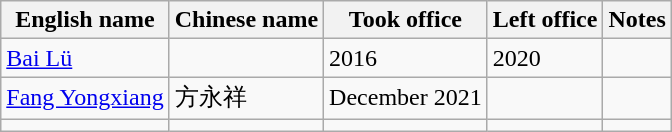<table class="wikitable">
<tr>
<th>English name</th>
<th>Chinese name</th>
<th>Took office</th>
<th>Left office</th>
<th>Notes</th>
</tr>
<tr>
<td><a href='#'>Bai Lü</a></td>
<td></td>
<td>2016</td>
<td>2020</td>
<td></td>
</tr>
<tr>
<td><a href='#'>Fang Yongxiang</a></td>
<td>方永祥</td>
<td>December 2021</td>
<td></td>
<td></td>
</tr>
<tr>
<td></td>
<td></td>
<td></td>
<td></td>
<td></td>
</tr>
</table>
